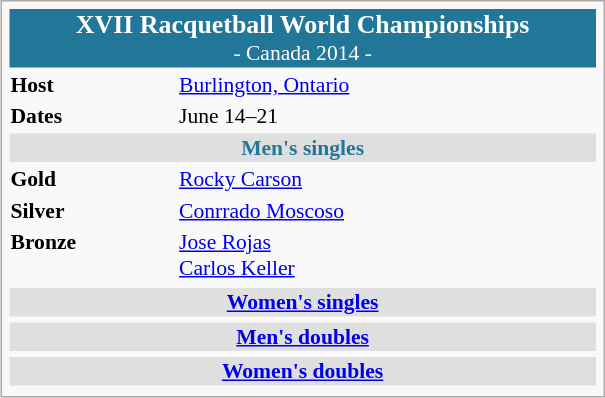<table class="infobox" style="font-size: 90%; width: 28em;">
<tr>
<td colspan="2" style="background: #227799; text-align: center; color:#ffffff;"><big><strong>XVII Racquetball World Championships</strong></big><br>- Canada 2014 -</td>
</tr>
<tr style="vertical-align:top;">
<td><strong>Host</strong></td>
<td><a href='#'>Burlington, Ontario</a> <br></td>
</tr>
<tr style="vertical-align:top;">
<td><strong>Dates</strong></td>
<td>June 14–21</td>
</tr>
<tr style="vertical-align:top;">
<td colspan="2" style="background: #dfdfdf; text-align: center; color:#227799;"><strong>Men's singles</strong></td>
</tr>
<tr style="vertical-align:top;">
<td><strong>Gold</strong> </td>
<td>  <a href='#'>Rocky Carson</a></td>
</tr>
<tr>
<td><strong>Silver</strong> </td>
<td>  <a href='#'>Conrrado Moscoso</a></td>
</tr>
<tr>
<td><strong>Bronze</strong> </td>
<td>  <a href='#'>Jose Rojas</a><br>  <a href='#'>Carlos Keller</a></td>
</tr>
<tr style="vertical-align:top;">
</tr>
<tr style="vertical-align:top;">
<td colspan="2" style="background: #dfdfdf; text-align: center; color:#227799;"><strong><a href='#'>Women's singles</a></strong></td>
</tr>
<tr style="vertical-align:top;">
</tr>
<tr style="vertical-align:top;">
<td colspan="2" style="background: #dfdfdf; text-align: center; color:#227799;"><strong><a href='#'>Men's doubles</a></strong></td>
</tr>
<tr style="vertical-align:top;">
</tr>
<tr style="vertical-align:top;">
<td colspan="2" style="background: #dfdfdf; text-align: center; color:#227799;"><strong><a href='#'>Women's doubles</a></strong></td>
</tr>
<tr style="vertical-align:top;">
</tr>
</table>
